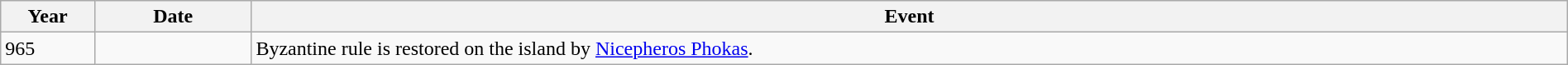<table class="wikitable" width="100%">
<tr>
<th style="width:6%">Year</th>
<th style="width:10%">Date</th>
<th>Event</th>
</tr>
<tr>
<td>965</td>
<td></td>
<td>Byzantine rule is restored on the island by <a href='#'>Nicepheros Phokas</a>.</td>
</tr>
</table>
